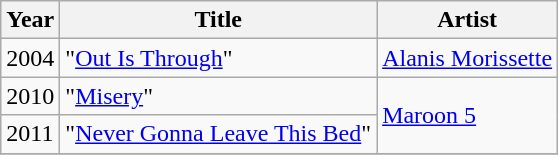<table class="wikitable sortable">
<tr>
<th>Year</th>
<th>Title</th>
<th>Artist</th>
</tr>
<tr>
<td>2004</td>
<td>"<a href='#'>Out Is Through</a>" </td>
<td><a href='#'>Alanis Morissette</a></td>
</tr>
<tr>
<td>2010</td>
<td>"<a href='#'>Misery</a>" </td>
<td rowspan="2"><a href='#'>Maroon 5</a></td>
</tr>
<tr>
<td>2011</td>
<td>"<a href='#'>Never Gonna Leave This Bed</a>"</td>
</tr>
<tr>
</tr>
</table>
